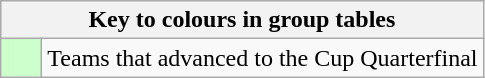<table class="wikitable" style="text-align: center;">
<tr>
<th colspan=2>Key to colours in group tables</th>
</tr>
<tr>
<td style="background:#cfc; width:20px;"></td>
<td align=left>Teams that advanced to the Cup Quarterfinal</td>
</tr>
</table>
